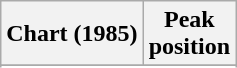<table class="wikitable sortable">
<tr>
<th>Chart (1985)</th>
<th>Peak<br>position</th>
</tr>
<tr>
</tr>
<tr>
</tr>
<tr>
</tr>
</table>
